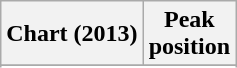<table class="wikitable plainrowheaders sortable" style="text-align:center">
<tr>
<th scope="col">Chart (2013)</th>
<th scope="col">Peak<br> position</th>
</tr>
<tr>
</tr>
<tr>
</tr>
<tr>
</tr>
<tr>
</tr>
<tr>
</tr>
<tr>
</tr>
<tr>
</tr>
<tr>
</tr>
<tr>
</tr>
<tr>
</tr>
</table>
